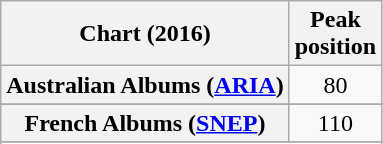<table class="wikitable sortable plainrowheaders" style="text-align:center">
<tr>
<th scope="col">Chart (2016)</th>
<th scope="col">Peak<br>position</th>
</tr>
<tr>
<th scope="row">Australian Albums (<a href='#'>ARIA</a>)</th>
<td>80</td>
</tr>
<tr>
</tr>
<tr>
</tr>
<tr>
<th scope="row">French Albums (<a href='#'>SNEP</a>)</th>
<td>110</td>
</tr>
<tr>
</tr>
<tr>
</tr>
<tr>
</tr>
<tr>
</tr>
<tr>
</tr>
</table>
